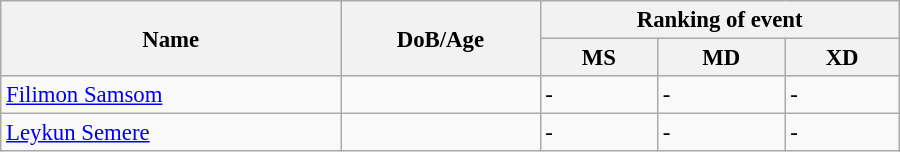<table class="wikitable" style="width:600px; font-size:95%;">
<tr>
<th rowspan="2" align="left">Name</th>
<th rowspan="2" align="left">DoB/Age</th>
<th colspan="3" align="center">Ranking of event</th>
</tr>
<tr>
<th align="center">MS</th>
<th>MD</th>
<th align="center">XD</th>
</tr>
<tr>
<td><a href='#'>Filimon Samsom</a></td>
<td></td>
<td>-</td>
<td>-</td>
<td>-</td>
</tr>
<tr>
<td><a href='#'>Leykun Semere</a></td>
<td></td>
<td>-</td>
<td>-</td>
<td>-</td>
</tr>
</table>
